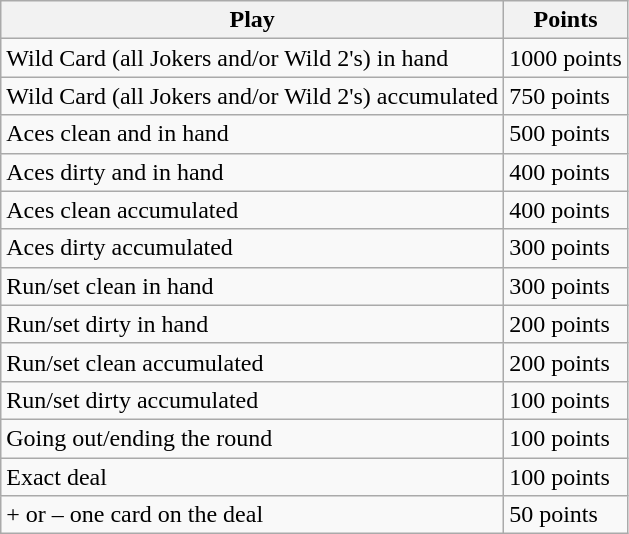<table class="wikitable">
<tr>
<th>Play</th>
<th>Points</th>
</tr>
<tr>
<td>Wild Card (all Jokers and/or Wild 2's) in hand</td>
<td>1000 points</td>
</tr>
<tr>
<td>Wild Card (all Jokers and/or Wild 2's) accumulated</td>
<td>750 points</td>
</tr>
<tr>
<td>Aces clean and in hand</td>
<td>500 points</td>
</tr>
<tr>
<td>Aces dirty and in hand</td>
<td>400 points</td>
</tr>
<tr>
<td>Aces clean accumulated</td>
<td>400 points</td>
</tr>
<tr>
<td>Aces dirty accumulated</td>
<td>300 points</td>
</tr>
<tr>
<td>Run/set clean in hand</td>
<td>300  points</td>
</tr>
<tr>
<td>Run/set dirty in hand</td>
<td>200 points</td>
</tr>
<tr>
<td>Run/set clean accumulated</td>
<td>200  points</td>
</tr>
<tr>
<td>Run/set dirty accumulated</td>
<td>100  points</td>
</tr>
<tr>
<td>Going out/ending the round</td>
<td>100 points</td>
</tr>
<tr>
<td>Exact deal</td>
<td>100 points</td>
</tr>
<tr>
<td>+ or – one card on the deal</td>
<td>50 points</td>
</tr>
</table>
